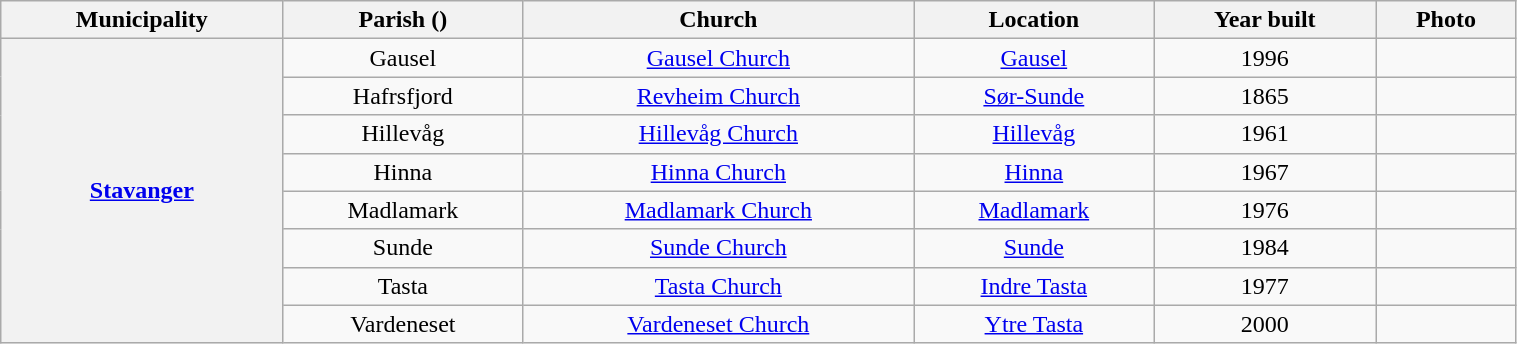<table class="wikitable" style="text-align: center; width: 80%;">
<tr>
<th>Municipality</th>
<th>Parish ()</th>
<th>Church</th>
<th>Location</th>
<th>Year built</th>
<th>Photo</th>
</tr>
<tr>
<th rowspan="8"><a href='#'>Stavanger</a></th>
<td rowspan="1">Gausel</td>
<td><a href='#'>Gausel Church</a></td>
<td><a href='#'>Gausel</a></td>
<td>1996</td>
<td></td>
</tr>
<tr>
<td rowspan="1">Hafrsfjord</td>
<td><a href='#'>Revheim Church</a></td>
<td><a href='#'>Sør-Sunde</a></td>
<td>1865</td>
<td></td>
</tr>
<tr>
<td rowspan="1">Hillevåg</td>
<td><a href='#'>Hillevåg Church</a></td>
<td><a href='#'>Hillevåg</a></td>
<td>1961</td>
<td></td>
</tr>
<tr>
<td rowspan="1">Hinna</td>
<td><a href='#'>Hinna Church</a></td>
<td><a href='#'>Hinna</a></td>
<td>1967</td>
<td></td>
</tr>
<tr>
<td rowspan="1">Madlamark</td>
<td><a href='#'>Madlamark Church</a></td>
<td><a href='#'>Madlamark</a></td>
<td>1976</td>
<td></td>
</tr>
<tr>
<td rowspan="1">Sunde</td>
<td><a href='#'>Sunde Church</a></td>
<td><a href='#'>Sunde</a></td>
<td>1984</td>
<td></td>
</tr>
<tr>
<td rowspan="1">Tasta</td>
<td><a href='#'>Tasta Church</a></td>
<td><a href='#'>Indre Tasta</a></td>
<td>1977</td>
<td></td>
</tr>
<tr>
<td rowspan="1">Vardeneset</td>
<td><a href='#'>Vardeneset Church</a></td>
<td><a href='#'>Ytre Tasta</a></td>
<td>2000</td>
<td></td>
</tr>
</table>
